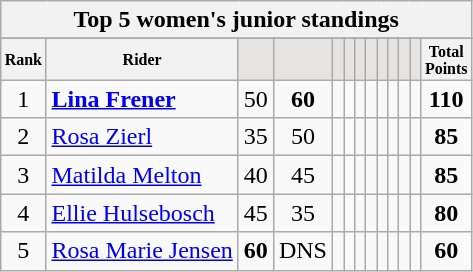<table class="wikitable sortable">
<tr>
<th colspan=27 align="center"><strong>Top 5 women's junior standings</strong></th>
</tr>
<tr>
</tr>
<tr style="font-size:8pt;font-weight:bold">
<th align="center">Rank</th>
<th align="center">Rider</th>
<th class=unsortable style="background:#E5E4E2;"><small></small></th>
<th class=unsortable style="background:#E5E4E2;"><small></small></th>
<th class=unsortable style="background:#E5E4E2;"><small></small></th>
<th class=unsortable style="background:#E5E4E2;"><small></small></th>
<th class=unsortable style="background:#E5E4E2;"><small></small></th>
<th class=unsortable style="background:#E5E4E2;"><small></small></th>
<th class=unsortable style="background:#E5E4E2;"><small></small></th>
<th class=unsortable style="background:#E5E4E2;"><small></small></th>
<th class=unsortable style="background:#E5E4E2;"><small></small></th>
<th class=unsortable style="background:#E5E4E2;"><small></small></th>
<th align="center">Total<br>Points</th>
</tr>
<tr>
<td align=center>1</td>
<td> <strong><a href='#'>Lina Frener</a></strong></td>
<td align=center>50</td>
<td align=center><strong>60</strong></td>
<td align=center></td>
<td align=center></td>
<td align=center></td>
<td align=center></td>
<td align=center></td>
<td align=center></td>
<td align=center></td>
<td align=center></td>
<td align=center><strong>110</strong></td>
</tr>
<tr>
<td align=center>2</td>
<td> <a href='#'>Rosa Zierl</a></td>
<td align=center>35</td>
<td align=center>50</td>
<td align=center></td>
<td align=center></td>
<td align=center></td>
<td align=center></td>
<td align=center></td>
<td align=center></td>
<td align=center></td>
<td align=center></td>
<td align=center><strong>85</strong></td>
</tr>
<tr>
<td align=center>3</td>
<td> <a href='#'>Matilda Melton</a></td>
<td align=center>40</td>
<td align=center>45</td>
<td align=center></td>
<td align=center></td>
<td align=center></td>
<td align=center></td>
<td align=center></td>
<td align=center></td>
<td align=center></td>
<td align=center></td>
<td align=center><strong>85</strong></td>
</tr>
<tr>
<td align=center>4</td>
<td> <a href='#'>Ellie Hulsebosch</a></td>
<td align=center>45</td>
<td align=center>35</td>
<td align=center></td>
<td align=center></td>
<td align=center></td>
<td align=center></td>
<td align=center></td>
<td align=center></td>
<td align=center></td>
<td align=center></td>
<td align=center><strong>80</strong></td>
</tr>
<tr>
<td align=center>5</td>
<td> <a href='#'>Rosa Marie Jensen</a></td>
<td align=center><strong>60</strong></td>
<td align=center>DNS</td>
<td align=center></td>
<td align=center></td>
<td align=center></td>
<td align=center></td>
<td align=center></td>
<td align=center></td>
<td align=center></td>
<td align=center></td>
<td align=center><strong>60</strong></td>
</tr>
</table>
